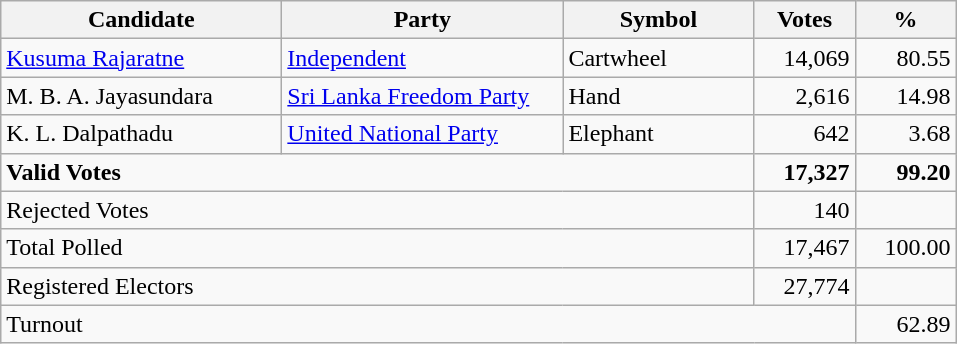<table class="wikitable" border="1" style="text-align:right;">
<tr>
<th align=left width="180">Candidate</th>
<th align=left width="180">Party</th>
<th align=left width="120">Symbol</th>
<th align=left width="60">Votes</th>
<th align=left width="60">%</th>
</tr>
<tr>
<td align=left><a href='#'>Kusuma Rajaratne</a></td>
<td align=left><a href='#'>Independent</a></td>
<td align=left>Cartwheel</td>
<td align=right>14,069</td>
<td align=right>80.55</td>
</tr>
<tr>
<td align=left>M. B. A. Jayasundara</td>
<td align=left><a href='#'>Sri Lanka Freedom Party</a></td>
<td align=left>Hand</td>
<td align=right>2,616</td>
<td align=right>14.98</td>
</tr>
<tr>
<td align=left>K. L. Dalpathadu</td>
<td align=left><a href='#'>United National Party</a></td>
<td align=left>Elephant</td>
<td align=right>642</td>
<td align=right>3.68</td>
</tr>
<tr>
<td align=left colspan=3><strong>Valid Votes</strong></td>
<td align=right><strong>17,327</strong></td>
<td align=right><strong>99.20</strong></td>
</tr>
<tr>
<td align=left colspan=3>Rejected Votes</td>
<td align=right>140</td>
<td align=right></td>
</tr>
<tr>
<td align=left colspan=3>Total Polled</td>
<td align=right>17,467</td>
<td align=right>100.00</td>
</tr>
<tr>
<td align=left colspan=3>Registered Electors</td>
<td align=right>27,774</td>
<td></td>
</tr>
<tr>
<td align=left colspan=4>Turnout</td>
<td align=right>62.89</td>
</tr>
</table>
